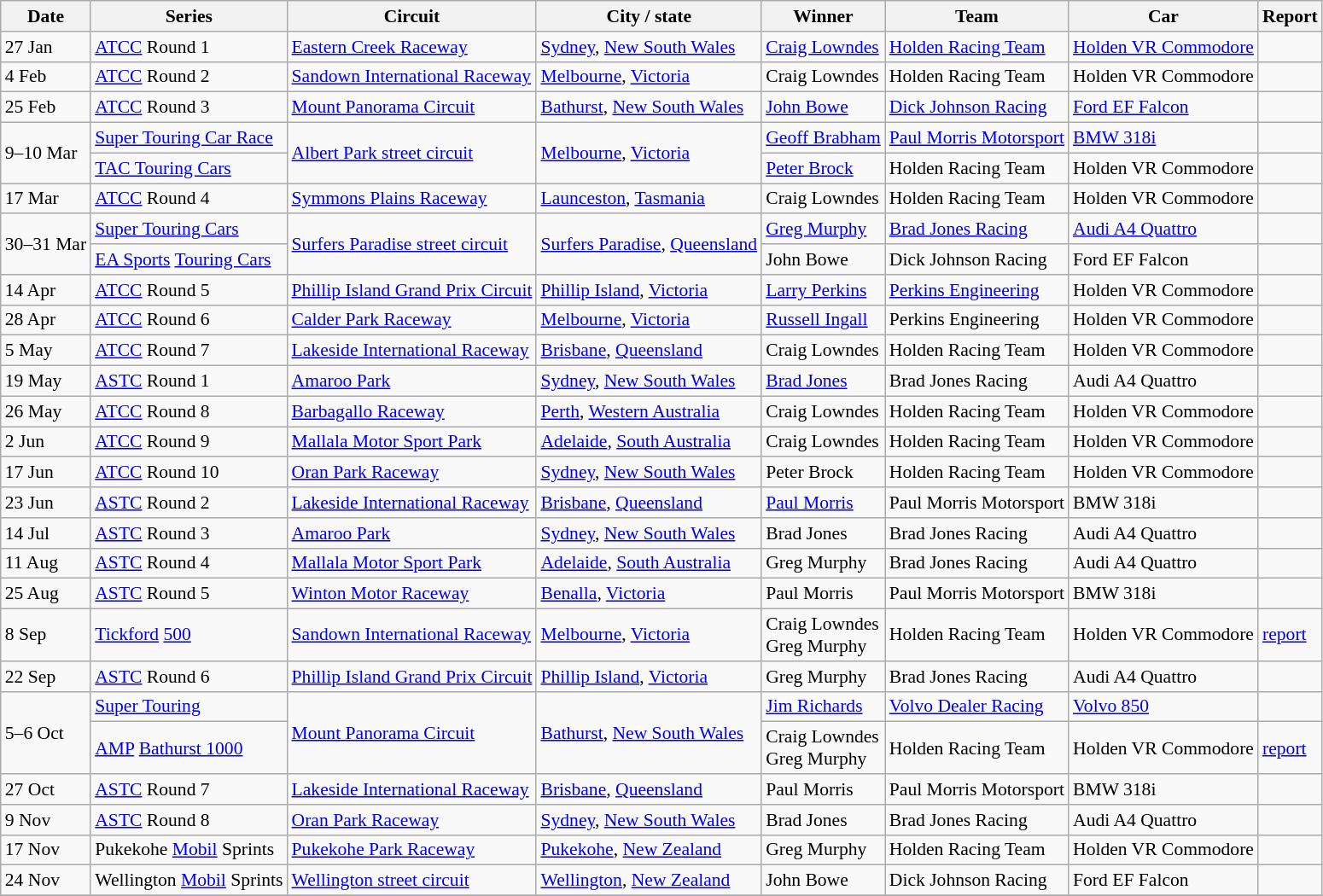<table class="wikitable" style="font-size: 90%">
<tr>
<th>Date</th>
<th>Series</th>
<th>Circuit</th>
<th>City / state</th>
<th>Winner</th>
<th>Team</th>
<th>Car</th>
<th>Report</th>
</tr>
<tr>
<td>27 Jan</td>
<td><a href='#'>ATCC</a> Round 1</td>
<td><a href='#'>Eastern Creek Raceway</a></td>
<td><a href='#'>Sydney</a>, <a href='#'>New South Wales</a></td>
<td><a href='#'>Craig Lowndes</a></td>
<td><a href='#'>Holden Racing Team</a></td>
<td><a href='#'>Holden VR Commodore</a></td>
<td></td>
</tr>
<tr>
<td>4 Feb</td>
<td><a href='#'>ATCC</a> Round 2</td>
<td><a href='#'>Sandown International Raceway</a></td>
<td><a href='#'>Melbourne</a>, <a href='#'>Victoria</a></td>
<td>Craig Lowndes</td>
<td>Holden Racing Team</td>
<td>Holden VR Commodore</td>
<td></td>
</tr>
<tr>
<td>25 Feb</td>
<td><a href='#'>ATCC</a> Round 3</td>
<td><a href='#'>Mount Panorama Circuit</a></td>
<td><a href='#'>Bathurst</a>, <a href='#'>New South Wales</a></td>
<td><a href='#'>John Bowe</a></td>
<td><a href='#'>Dick Johnson Racing</a></td>
<td><a href='#'>Ford EF Falcon</a></td>
<td></td>
</tr>
<tr>
<td rowspan=2>9–10 Mar</td>
<td><a href='#'>Super Touring Car Race</a></td>
<td rowspan=2><a href='#'>Albert Park street circuit</a></td>
<td rowspan=2><a href='#'>Melbourne</a>, <a href='#'>Victoria</a></td>
<td><a href='#'>Geoff Brabham</a></td>
<td><a href='#'>Paul Morris Motorsport</a></td>
<td><a href='#'>BMW 318i</a></td>
<td></td>
</tr>
<tr>
<td><a href='#'>TAC Touring Cars</a></td>
<td><a href='#'>Peter Brock</a></td>
<td>Holden Racing Team</td>
<td>Holden VR Commodore</td>
<td></td>
</tr>
<tr>
<td>17 Mar</td>
<td><a href='#'>ATCC</a> Round 4</td>
<td><a href='#'>Symmons Plains Raceway</a></td>
<td><a href='#'>Launceston</a>, <a href='#'>Tasmania</a></td>
<td>Craig Lowndes</td>
<td>Holden Racing Team</td>
<td>Holden VR Commodore</td>
<td></td>
</tr>
<tr>
<td rowspan=2>30–31 Mar</td>
<td><a href='#'>Super Touring Cars</a></td>
<td rowspan=2><a href='#'>Surfers Paradise street circuit</a></td>
<td rowspan=2><a href='#'>Surfers Paradise</a>, <a href='#'>Queensland</a></td>
<td><a href='#'>Greg Murphy</a></td>
<td><a href='#'>Brad Jones Racing</a></td>
<td><a href='#'>Audi A4 Quattro</a></td>
<td></td>
</tr>
<tr>
<td><a href='#'>EA Sports</a> <a href='#'>Touring Cars</a></td>
<td>John Bowe</td>
<td>Dick Johnson Racing</td>
<td>Ford EF Falcon</td>
<td></td>
</tr>
<tr>
<td>14 Apr</td>
<td><a href='#'>ATCC</a> Round 5</td>
<td><a href='#'>Phillip Island Grand Prix Circuit</a></td>
<td><a href='#'>Phillip Island</a>, <a href='#'>Victoria</a></td>
<td><a href='#'>Larry Perkins</a></td>
<td><a href='#'>Perkins Engineering</a></td>
<td>Holden VR Commodore</td>
<td></td>
</tr>
<tr>
<td>28 Apr</td>
<td><a href='#'>ATCC</a> Round 6</td>
<td><a href='#'>Calder Park Raceway</a></td>
<td><a href='#'>Melbourne</a>, <a href='#'>Victoria</a></td>
<td><a href='#'>Russell Ingall</a></td>
<td>Perkins Engineering</td>
<td>Holden VR Commodore</td>
<td></td>
</tr>
<tr>
<td>5 May</td>
<td><a href='#'>ATCC</a> Round 7</td>
<td><a href='#'>Lakeside International Raceway</a></td>
<td><a href='#'>Brisbane</a>, <a href='#'>Queensland</a></td>
<td>Craig Lowndes</td>
<td>Holden Racing Team</td>
<td>Holden VR Commodore</td>
<td></td>
</tr>
<tr>
<td>19 May</td>
<td><a href='#'>ASTC</a> Round 1</td>
<td><a href='#'>Amaroo Park</a></td>
<td><a href='#'>Sydney</a>, <a href='#'>New South Wales</a></td>
<td><a href='#'>Brad Jones</a></td>
<td>Brad Jones Racing</td>
<td>Audi A4 Quattro</td>
<td></td>
</tr>
<tr>
<td>26 May</td>
<td><a href='#'>ATCC</a> Round 8</td>
<td><a href='#'>Barbagallo Raceway</a></td>
<td><a href='#'>Perth</a>, <a href='#'>Western Australia</a></td>
<td>Craig Lowndes</td>
<td>Holden Racing Team</td>
<td>Holden VR Commodore</td>
<td></td>
</tr>
<tr>
<td>2 Jun</td>
<td><a href='#'>ATCC</a> Round 9</td>
<td><a href='#'>Mallala Motor Sport Park</a></td>
<td><a href='#'>Adelaide</a>, <a href='#'>South Australia</a></td>
<td>Craig Lowndes</td>
<td>Holden Racing Team</td>
<td>Holden VR Commodore</td>
<td></td>
</tr>
<tr>
<td>17 Jun</td>
<td><a href='#'>ATCC</a> Round 10</td>
<td><a href='#'>Oran Park Raceway</a></td>
<td><a href='#'>Sydney</a>, <a href='#'>New South Wales</a></td>
<td>Peter Brock</td>
<td>Holden Racing Team</td>
<td>Holden VR Commodore</td>
<td></td>
</tr>
<tr>
<td>23 Jun</td>
<td><a href='#'>ASTC</a> Round 2</td>
<td><a href='#'>Lakeside International Raceway</a></td>
<td><a href='#'>Brisbane</a>, <a href='#'>Queensland</a></td>
<td><a href='#'>Paul Morris</a></td>
<td>Paul Morris Motorsport</td>
<td>BMW 318i</td>
<td></td>
</tr>
<tr>
<td>14 Jul</td>
<td><a href='#'>ASTC</a> Round 3</td>
<td><a href='#'>Amaroo Park</a></td>
<td><a href='#'>Sydney</a>, <a href='#'>New South Wales</a></td>
<td>Brad Jones</td>
<td>Brad Jones Racing</td>
<td>Audi A4 Quattro</td>
<td></td>
</tr>
<tr>
<td>11 Aug</td>
<td><a href='#'>ASTC</a> Round 4</td>
<td><a href='#'>Mallala Motor Sport Park</a></td>
<td><a href='#'>Adelaide</a>, <a href='#'>South Australia</a></td>
<td>Greg Murphy</td>
<td>Brad Jones Racing</td>
<td>Audi A4 Quattro</td>
<td></td>
</tr>
<tr>
<td>25 Aug</td>
<td><a href='#'>ASTC</a> Round 5</td>
<td><a href='#'>Winton Motor Raceway</a></td>
<td><a href='#'>Benalla</a>, <a href='#'>Victoria</a></td>
<td>Paul Morris</td>
<td>Paul Morris Motorsport</td>
<td>BMW 318i</td>
<td></td>
</tr>
<tr>
<td>8 Sep</td>
<td><a href='#'>Tickford</a> <a href='#'>500</a></td>
<td><a href='#'>Sandown International Raceway</a></td>
<td><a href='#'>Melbourne</a>, <a href='#'>Victoria</a></td>
<td>Craig Lowndes<br>Greg Murphy</td>
<td>Holden Racing Team</td>
<td>Holden VR Commodore</td>
<td><a href='#'>report</a></td>
</tr>
<tr>
<td>22 Sep</td>
<td><a href='#'>ASTC</a> Round 6</td>
<td><a href='#'>Phillip Island Grand Prix Circuit</a></td>
<td><a href='#'>Phillip Island</a>, <a href='#'>Victoria</a></td>
<td>Greg Murphy</td>
<td>Brad Jones Racing</td>
<td>Audi A4 Quattro</td>
<td></td>
</tr>
<tr>
<td rowspan=2>5–6 Oct</td>
<td><a href='#'>Super Touring</a></td>
<td rowspan=2><a href='#'>Mount Panorama Circuit</a></td>
<td rowspan=2><a href='#'>Bathurst</a>, <a href='#'>New South Wales</a></td>
<td><a href='#'>Jim Richards</a></td>
<td><a href='#'>Volvo Dealer Racing</a></td>
<td><a href='#'>Volvo 850</a></td>
<td></td>
</tr>
<tr>
<td><a href='#'>AMP</a> <a href='#'>Bathurst 1000</a></td>
<td>Craig Lowndes<br>Greg Murphy</td>
<td>Holden Racing Team</td>
<td>Holden VR Commodore</td>
<td><a href='#'>report</a></td>
</tr>
<tr>
<td>27 Oct</td>
<td><a href='#'>ASTC</a> Round 7</td>
<td><a href='#'>Lakeside International Raceway</a></td>
<td><a href='#'>Brisbane</a>, <a href='#'>Queensland</a></td>
<td>Paul Morris</td>
<td>Paul Morris Motorsport</td>
<td>BMW 318i</td>
<td></td>
</tr>
<tr>
<td>9 Nov</td>
<td><a href='#'>ASTC</a> Round 8</td>
<td><a href='#'>Oran Park Raceway</a></td>
<td><a href='#'>Sydney</a>, <a href='#'>New South Wales</a></td>
<td>Brad Jones</td>
<td>Brad Jones Racing</td>
<td>Audi A4 Quattro</td>
<td></td>
</tr>
<tr>
<td>17 Nov</td>
<td>Pukekohe <a href='#'>Mobil</a> Sprints</td>
<td><a href='#'>Pukekohe Park Raceway</a></td>
<td><a href='#'>Pukekohe</a>, <a href='#'>New Zealand</a></td>
<td>Greg Murphy</td>
<td>Holden Racing Team</td>
<td>Holden VR Commodore</td>
<td></td>
</tr>
<tr>
<td>24 Nov</td>
<td>Wellington <a href='#'>Mobil</a> Sprints</td>
<td><a href='#'>Wellington street circuit</a></td>
<td><a href='#'>Wellington</a>, <a href='#'>New Zealand</a></td>
<td>John Bowe</td>
<td>Dick Johnson Racing</td>
<td>Ford EF Falcon</td>
<td></td>
</tr>
<tr>
</tr>
</table>
